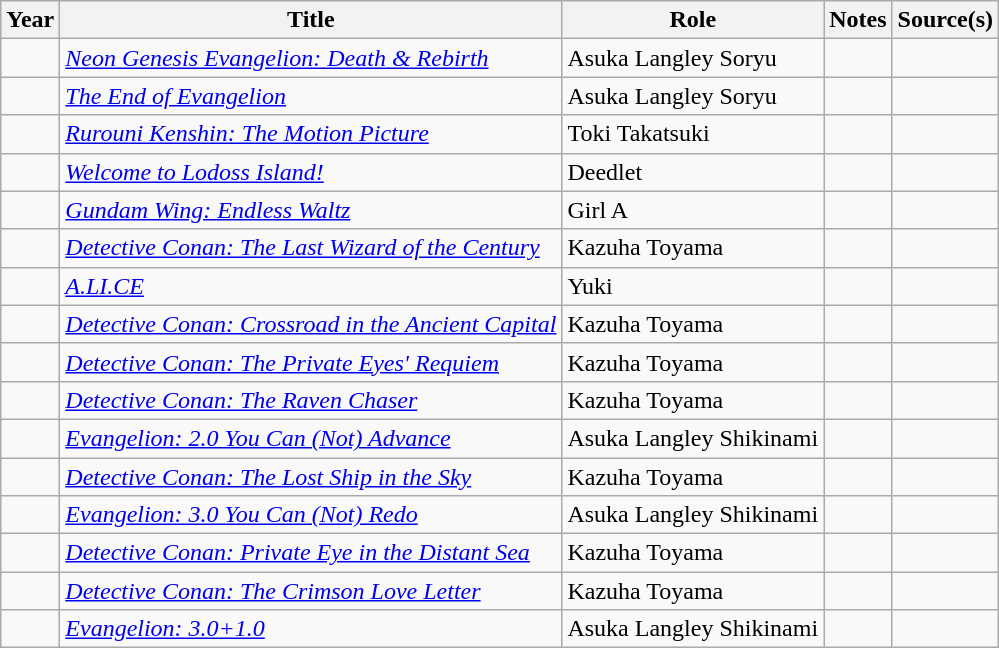<table class="wikitable sortable plainrowheaders">
<tr>
<th>Year</th>
<th>Title</th>
<th>Role</th>
<th class="unsortable">Notes</th>
<th class="unsortable">Source(s)</th>
</tr>
<tr>
<td></td>
<td><em><a href='#'>Neon Genesis Evangelion: Death & Rebirth</a></em></td>
<td>Asuka Langley Soryu</td>
<td></td>
<td></td>
</tr>
<tr>
<td></td>
<td><em><a href='#'>The End of Evangelion</a></em></td>
<td>Asuka Langley Soryu</td>
<td></td>
<td></td>
</tr>
<tr>
<td></td>
<td><em><a href='#'>Rurouni Kenshin: The Motion Picture</a></em></td>
<td>Toki Takatsuki</td>
<td></td>
<td></td>
</tr>
<tr>
<td></td>
<td><em><a href='#'>Welcome to Lodoss Island!</a></em></td>
<td>Deedlet</td>
<td></td>
<td></td>
</tr>
<tr>
<td></td>
<td><em><a href='#'>Gundam Wing: Endless Waltz</a></em></td>
<td>Girl A</td>
<td></td>
<td></td>
</tr>
<tr>
<td></td>
<td><em><a href='#'>Detective Conan: The Last Wizard of the Century</a></em></td>
<td>Kazuha Toyama</td>
<td></td>
<td></td>
</tr>
<tr>
<td></td>
<td><em><a href='#'>A.LI.CE</a></em></td>
<td>Yuki</td>
<td></td>
<td></td>
</tr>
<tr>
<td></td>
<td><em><a href='#'>Detective Conan: Crossroad in the Ancient Capital</a></em></td>
<td>Kazuha Toyama</td>
<td></td>
<td></td>
</tr>
<tr>
<td></td>
<td><em><a href='#'>Detective Conan: The Private Eyes' Requiem</a></em></td>
<td>Kazuha Toyama</td>
<td></td>
<td></td>
</tr>
<tr>
<td></td>
<td><em><a href='#'>Detective Conan: The Raven Chaser</a></em></td>
<td>Kazuha Toyama</td>
<td></td>
<td></td>
</tr>
<tr>
<td></td>
<td><em><a href='#'>Evangelion: 2.0 You Can (Not) Advance</a></em></td>
<td>Asuka Langley Shikinami</td>
<td></td>
<td></td>
</tr>
<tr>
<td></td>
<td><em><a href='#'>Detective Conan: The Lost Ship in the Sky</a></em></td>
<td>Kazuha Toyama</td>
<td></td>
<td></td>
</tr>
<tr>
<td></td>
<td><em><a href='#'>Evangelion: 3.0 You Can (Not) Redo</a></em></td>
<td>Asuka Langley Shikinami</td>
<td></td>
<td></td>
</tr>
<tr>
<td></td>
<td><em><a href='#'>Detective Conan: Private Eye in the Distant Sea</a></em></td>
<td>Kazuha Toyama</td>
<td></td>
<td></td>
</tr>
<tr>
<td></td>
<td><em><a href='#'>Detective Conan: The Crimson Love Letter</a></em></td>
<td>Kazuha Toyama</td>
<td></td>
<td></td>
</tr>
<tr>
<td></td>
<td><em><a href='#'>Evangelion: 3.0+1.0</a></em></td>
<td>Asuka Langley Shikinami</td>
<td></td>
<td></td>
</tr>
</table>
